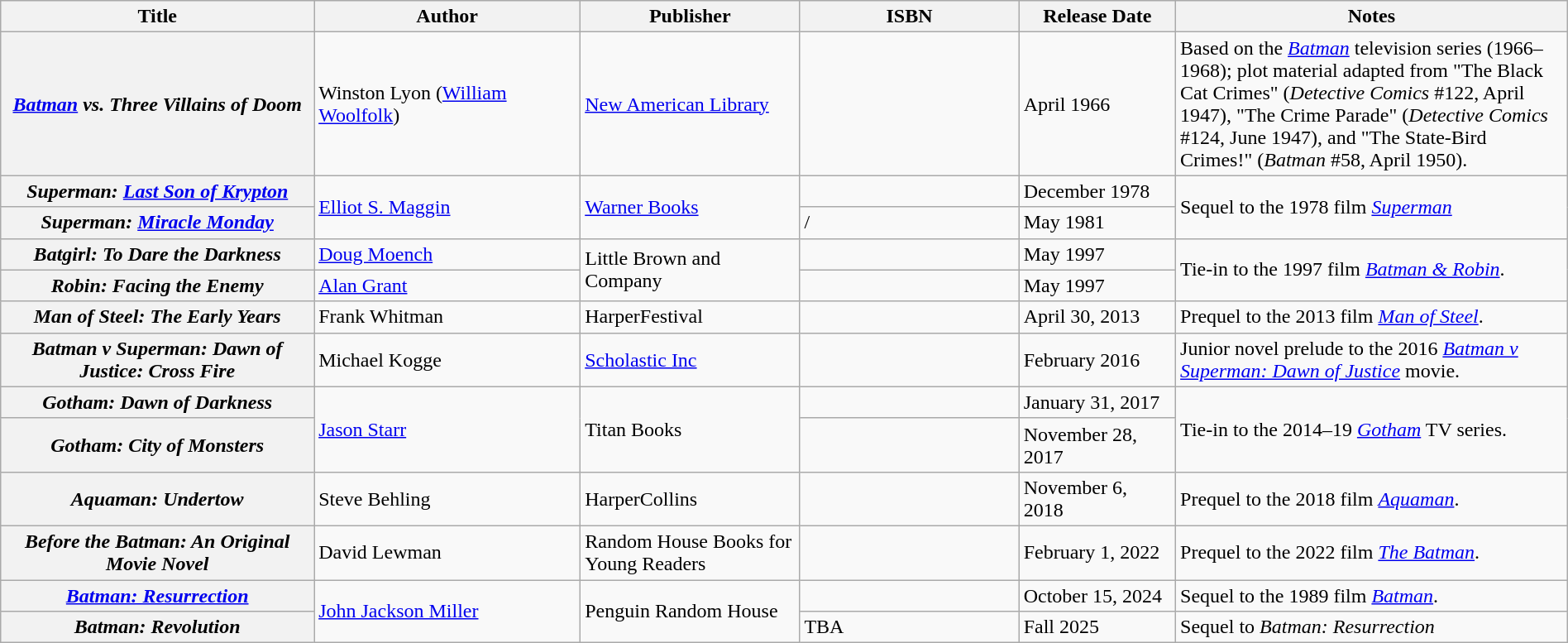<table class="wikitable" width=100%>
<tr>
<th width=20%>Title</th>
<th width=17%>Author</th>
<th width=14%>Publisher</th>
<th width=14%>ISBN</th>
<th width=10%>Release Date</th>
<th width=25%>Notes</th>
</tr>
<tr>
<th><em><a href='#'>Batman</a> vs. Three Villains of Doom</em></th>
<td>Winston Lyon (<a href='#'>William Woolfolk</a>)</td>
<td><a href='#'>New American Library</a></td>
<td></td>
<td>April 1966</td>
<td>Based on the <em><a href='#'>Batman</a></em> television series (1966–1968); plot material adapted from "The Black Cat Crimes" (<em>Detective Comics</em> #122, April 1947), "The Crime Parade" (<em>Detective Comics</em> #124, June 1947), and "The State-Bird Crimes!" (<em>Batman</em> #58, April 1950).</td>
</tr>
<tr>
<th><em>Superman: <a href='#'>Last Son of Krypton</a></em></th>
<td rowspan="2"><a href='#'>Elliot S. Maggin</a></td>
<td rowspan="2"><a href='#'>Warner Books</a></td>
<td></td>
<td>December 1978</td>
<td rowspan="2">Sequel to the 1978 film <em><a href='#'>Superman</a></em></td>
</tr>
<tr>
<th><em>Superman: <a href='#'>Miracle Monday</a></em></th>
<td> / </td>
<td>May 1981</td>
</tr>
<tr>
<th><em>Batgirl: To Dare the Darkness</em></th>
<td><a href='#'>Doug Moench</a></td>
<td rowspan="2">Little Brown and Company</td>
<td></td>
<td>May 1997</td>
<td rowspan="2">Tie-in to the 1997 film <em><a href='#'>Batman & Robin</a></em>.</td>
</tr>
<tr>
<th><em>Robin: Facing the Enemy</em></th>
<td><a href='#'>Alan Grant</a></td>
<td></td>
<td>May 1997</td>
</tr>
<tr>
<th><em>Man of Steel: The Early Years</em></th>
<td>Frank Whitman</td>
<td>HarperFestival</td>
<td></td>
<td>April 30, 2013</td>
<td>Prequel to the 2013 film <a href='#'><em>Man of Steel</em></a>.</td>
</tr>
<tr>
<th><em>Batman v Superman: Dawn of Justice: Cross Fire</em></th>
<td>Michael Kogge</td>
<td><a href='#'>Scholastic Inc</a></td>
<td></td>
<td>February 2016</td>
<td>Junior novel prelude to the 2016 <em><a href='#'>Batman v Superman: Dawn of Justice</a></em> movie.</td>
</tr>
<tr>
<th><em>Gotham: Dawn of Darkness</em></th>
<td rowspan="2"><a href='#'>Jason Starr</a></td>
<td rowspan="2">Titan Books</td>
<td></td>
<td>January 31, 2017</td>
<td rowspan="2">Tie-in to the 2014–19 <a href='#'><em>Gotham</em></a> TV series.</td>
</tr>
<tr>
<th><em>Gotham: City of Monsters</em></th>
<td></td>
<td>November 28, 2017</td>
</tr>
<tr>
<th><em>Aquaman: Undertow</em></th>
<td>Steve Behling</td>
<td>HarperCollins</td>
<td></td>
<td>November 6, 2018</td>
<td>Prequel to the 2018 film <a href='#'><em>Aquaman</em></a>.</td>
</tr>
<tr>
<th><em>Before the Batman: An Original Movie Novel</em></th>
<td>David Lewman</td>
<td>Random House Books for Young Readers</td>
<td></td>
<td>February 1, 2022</td>
<td>Prequel to the 2022 film <a href='#'><em>The Batman</em></a>.</td>
</tr>
<tr>
<th><em><a href='#'>Batman: Resurrection</a></em></th>
<td rowspan="2"><a href='#'>John Jackson Miller</a></td>
<td rowspan="2">Penguin Random House</td>
<td></td>
<td>October 15, 2024</td>
<td>Sequel to the 1989 film <em><a href='#'>Batman</a></em>.</td>
</tr>
<tr>
<th><em>Batman: Revolution</em></th>
<td>TBA</td>
<td>Fall 2025</td>
<td>Sequel to <em>Batman: Resurrection</em></td>
</tr>
</table>
